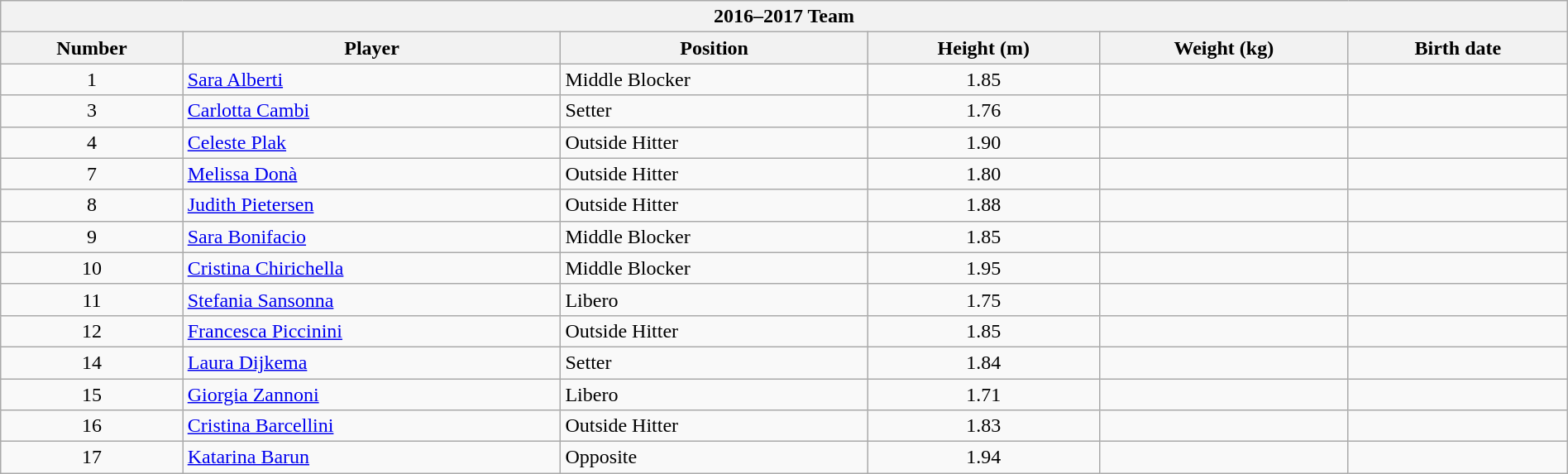<table class="wikitable collapsible collapsed" style="width:100%;">
<tr>
<th colspan=6><strong>2016–2017 Team</strong></th>
</tr>
<tr>
<th>Number</th>
<th>Player</th>
<th>Position</th>
<th>Height (m)</th>
<th>Weight (kg)</th>
<th>Birth date</th>
</tr>
<tr>
<td align=center>1</td>
<td> <a href='#'>Sara Alberti</a></td>
<td>Middle Blocker</td>
<td align=center>1.85</td>
<td align=center></td>
<td></td>
</tr>
<tr>
<td align=center>3</td>
<td> <a href='#'>Carlotta Cambi</a></td>
<td>Setter</td>
<td align=center>1.76</td>
<td align=center></td>
<td></td>
</tr>
<tr>
<td align=center>4</td>
<td> <a href='#'>Celeste Plak</a></td>
<td>Outside Hitter</td>
<td align=center>1.90</td>
<td align=center></td>
<td></td>
</tr>
<tr>
<td align=center>7</td>
<td> <a href='#'>Melissa Donà</a></td>
<td>Outside Hitter</td>
<td align=center>1.80</td>
<td align=center></td>
<td></td>
</tr>
<tr>
<td align=center>8</td>
<td> <a href='#'>Judith Pietersen</a></td>
<td>Outside Hitter</td>
<td align=center>1.88</td>
<td align=center></td>
<td></td>
</tr>
<tr>
<td align=center>9</td>
<td> <a href='#'>Sara Bonifacio</a></td>
<td>Middle Blocker</td>
<td align=center>1.85</td>
<td align=center></td>
<td></td>
</tr>
<tr>
<td align=center>10</td>
<td> <a href='#'>Cristina Chirichella</a></td>
<td>Middle Blocker</td>
<td align=center>1.95</td>
<td align=center></td>
<td></td>
</tr>
<tr>
<td align=center>11</td>
<td> <a href='#'>Stefania Sansonna</a></td>
<td>Libero</td>
<td align=center>1.75</td>
<td align=center></td>
<td></td>
</tr>
<tr>
<td align=center>12</td>
<td> <a href='#'>Francesca Piccinini</a></td>
<td>Outside Hitter</td>
<td align=center>1.85</td>
<td align=center></td>
<td></td>
</tr>
<tr>
<td align=center>14</td>
<td> <a href='#'>Laura Dijkema</a></td>
<td>Setter</td>
<td align=center>1.84</td>
<td align=center></td>
<td></td>
</tr>
<tr>
<td align=center>15</td>
<td> <a href='#'>Giorgia Zannoni</a></td>
<td>Libero</td>
<td align=center>1.71</td>
<td align=center></td>
<td></td>
</tr>
<tr>
<td align=center>16</td>
<td> <a href='#'>Cristina Barcellini</a></td>
<td>Outside Hitter</td>
<td align=center>1.83</td>
<td align=center></td>
<td></td>
</tr>
<tr>
<td align=center>17</td>
<td> <a href='#'>Katarina Barun</a></td>
<td>Opposite</td>
<td align=center>1.94</td>
<td align=center></td>
<td></td>
</tr>
</table>
